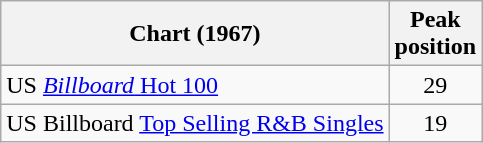<table class="wikitable sortable">
<tr>
<th>Chart (1967)</th>
<th>Peak<br>position</th>
</tr>
<tr>
<td align="left">US <a href='#'><em>Billboard</em> Hot 100</a></td>
<td align="center">29</td>
</tr>
<tr>
<td align="left">US  Billboard <a href='#'>Top Selling R&B Singles</a></td>
<td align="center">19</td>
</tr>
</table>
